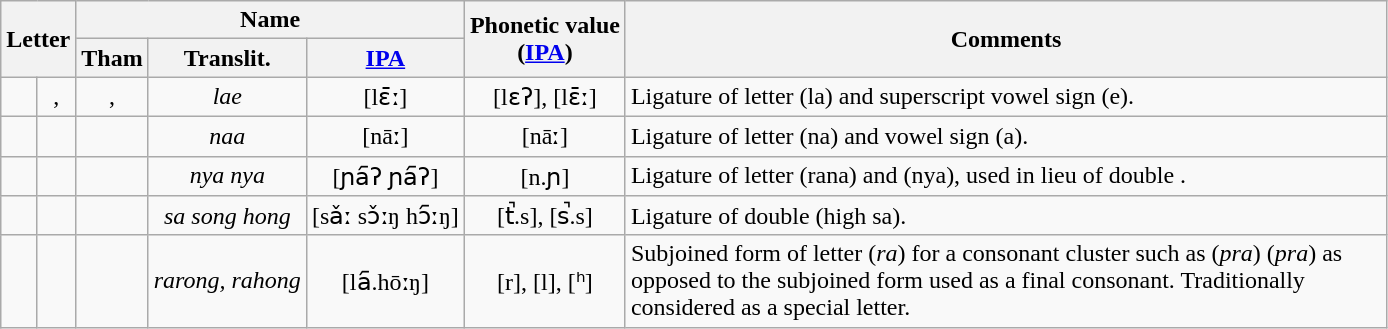<table class="wikitable" style="text-align:center">
<tr>
<th colspan="2" rowspan="2">Letter</th>
<th colspan="3">Name</th>
<th rowspan="2">Phonetic value<br>(<a href='#'>IPA</a>)</th>
<th rowspan="2" style="width: 500px;">Comments</th>
</tr>
<tr>
<th>Tham</th>
<th>Translit.</th>
<th><a href='#'>IPA</a></th>
</tr>
<tr>
<td style="font-size: 150%"></td>
<td>, </td>
<td>, </td>
<td><em>lae</em></td>
<td>[lɛ̄ː]</td>
<td>[lɛʔ], [lɛ̄ː]</td>
<td style="text-align:left;">Ligature of letter  (la) and superscript vowel sign  (e).</td>
</tr>
<tr>
<td style="font-size: 150%"></td>
<td></td>
<td></td>
<td><em>naa</em></td>
<td>[nāː]</td>
<td>[nāː]</td>
<td style="text-align:left;">Ligature of letter  (na) and vowel sign  (a).</td>
</tr>
<tr>
<td style="font-size: 150%"></td>
<td></td>
<td></td>
<td><em>nya nya</em></td>
<td>[ɲa᷇ʔ ɲa᷇ʔ]</td>
<td>[n.ɲ]</td>
<td style="text-align:left;">Ligature of letter  (rana) and  (nya), used in lieu of double .</td>
</tr>
<tr>
<td style="font-size: 150%"></td>
<td></td>
<td></td>
<td><em>sa song hong</em></td>
<td>[sǎː sɔ̌ːŋ hɔ᷇ːŋ]</td>
<td>[t̚.s], [s̚.s]</td>
<td style="text-align:left;">Ligature of double  (high sa).</td>
</tr>
<tr>
<td style="font-size: 150%"></td>
<td></td>
<td></td>
<td><em>rarong, rahong</em></td>
<td>[la᷇.hōːŋ]</td>
<td>[r], [l], [ʰ]</td>
<td style="text-align:left;">Subjoined form of letter  (<em>ra</em>) for a consonant cluster such as  (<em>pra</em>)  (<em>pra</em>) as opposed to the subjoined form  used as a final consonant. Traditionally considered as a special letter.</td>
</tr>
</table>
